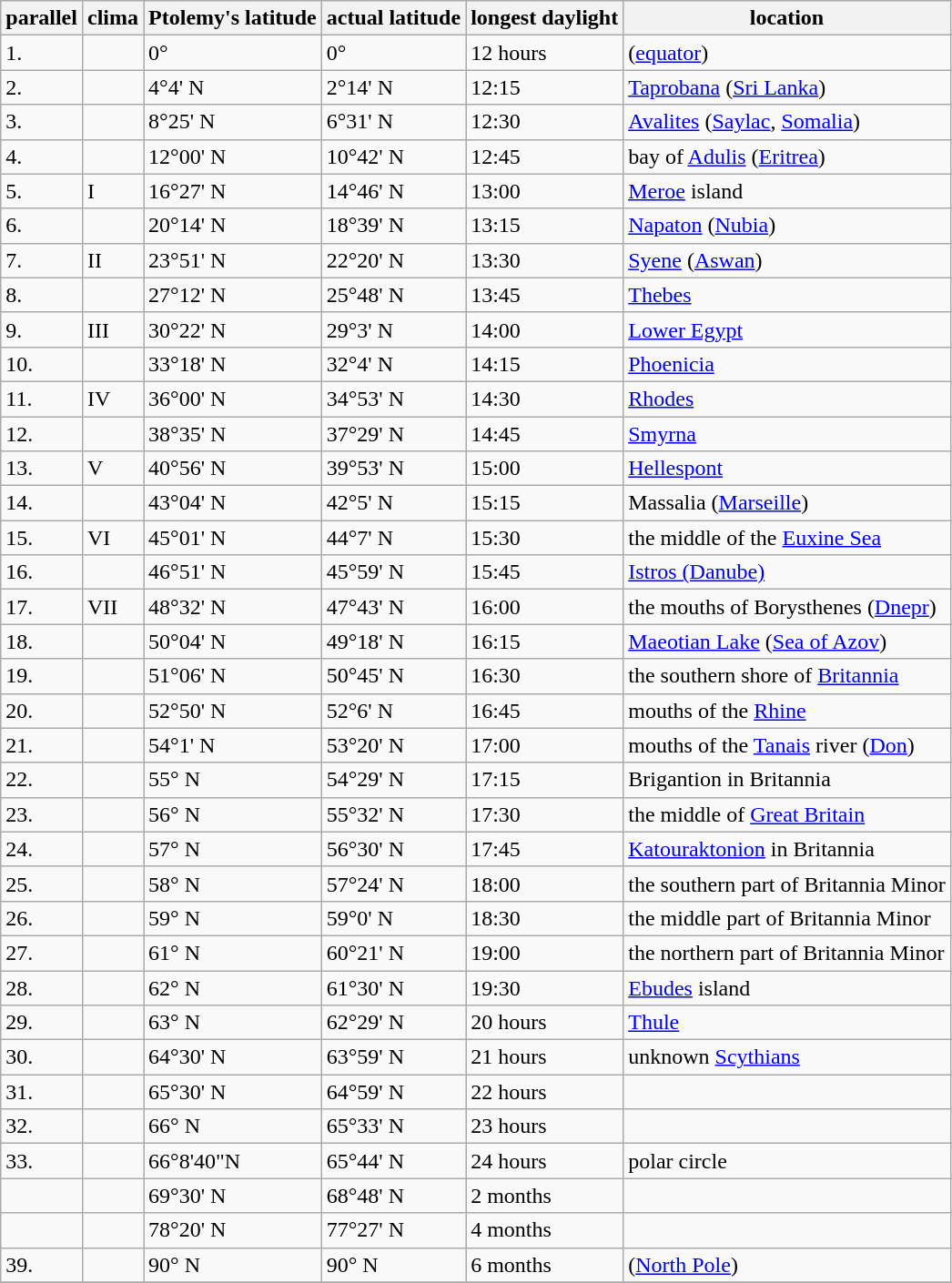<table class="wikitable">
<tr>
<th>parallel</th>
<th>clima</th>
<th>Ptolemy's latitude</th>
<th>actual latitude</th>
<th>longest daylight</th>
<th>location</th>
</tr>
<tr>
<td>1.</td>
<td></td>
<td>0°</td>
<td>0°</td>
<td>12 hours</td>
<td>(<a href='#'>equator</a>)</td>
</tr>
<tr>
<td>2.</td>
<td></td>
<td>4°4' N</td>
<td>2°14' N</td>
<td>12:15</td>
<td><a href='#'>Taprobana</a> (<a href='#'>Sri Lanka</a>)</td>
</tr>
<tr>
<td>3.</td>
<td></td>
<td>8°25' N</td>
<td>6°31' N</td>
<td>12:30</td>
<td><a href='#'>Avalites</a> (<a href='#'>Saylac</a>, <a href='#'>Somalia</a>)</td>
</tr>
<tr>
<td>4.</td>
<td></td>
<td>12°00' N</td>
<td>10°42' N</td>
<td>12:45</td>
<td>bay of <a href='#'>Adulis</a> (<a href='#'>Eritrea</a>)</td>
</tr>
<tr>
<td>5.</td>
<td>I</td>
<td>16°27' N</td>
<td>14°46' N</td>
<td>13:00</td>
<td><a href='#'>Meroe</a> island</td>
</tr>
<tr>
<td>6.</td>
<td></td>
<td>20°14' N</td>
<td>18°39' N</td>
<td>13:15</td>
<td><a href='#'>Napaton</a> (<a href='#'>Nubia</a>)</td>
</tr>
<tr>
<td>7.</td>
<td>II</td>
<td>23°51' N</td>
<td>22°20' N</td>
<td>13:30</td>
<td><a href='#'>Syene</a> (<a href='#'>Aswan</a>)</td>
</tr>
<tr>
<td>8.</td>
<td></td>
<td>27°12' N</td>
<td>25°48' N</td>
<td>13:45</td>
<td><a href='#'>Thebes</a></td>
</tr>
<tr>
<td>9.</td>
<td>III</td>
<td>30°22' N</td>
<td>29°3' N</td>
<td>14:00</td>
<td><a href='#'>Lower Egypt</a></td>
</tr>
<tr>
<td>10.</td>
<td></td>
<td>33°18' N</td>
<td>32°4' N</td>
<td>14:15</td>
<td><a href='#'>Phoenicia</a></td>
</tr>
<tr>
<td>11.</td>
<td>IV</td>
<td>36°00' N</td>
<td>34°53' N</td>
<td>14:30</td>
<td><a href='#'>Rhodes</a></td>
</tr>
<tr>
<td>12.</td>
<td></td>
<td>38°35' N</td>
<td>37°29' N</td>
<td>14:45</td>
<td><a href='#'>Smyrna</a></td>
</tr>
<tr>
<td>13.</td>
<td>V</td>
<td>40°56' N</td>
<td>39°53' N</td>
<td>15:00</td>
<td><a href='#'>Hellespont</a></td>
</tr>
<tr>
<td>14.</td>
<td></td>
<td>43°04' N</td>
<td>42°5' N</td>
<td>15:15</td>
<td>Massalia (<a href='#'>Marseille</a>)</td>
</tr>
<tr>
<td>15.</td>
<td>VI</td>
<td>45°01' N</td>
<td>44°7' N</td>
<td>15:30</td>
<td>the middle of the <a href='#'>Euxine Sea</a></td>
</tr>
<tr>
<td>16.</td>
<td></td>
<td>46°51' N</td>
<td>45°59' N</td>
<td>15:45</td>
<td><a href='#'>Istros (Danube)</a></td>
</tr>
<tr>
<td>17.</td>
<td>VII</td>
<td>48°32' N</td>
<td>47°43' N</td>
<td>16:00</td>
<td>the mouths of Borysthenes (<a href='#'>Dnepr</a>)</td>
</tr>
<tr>
<td>18.</td>
<td></td>
<td>50°04' N</td>
<td>49°18' N</td>
<td>16:15</td>
<td><a href='#'>Maeotian Lake</a> (<a href='#'>Sea of Azov</a>)</td>
</tr>
<tr>
<td>19.</td>
<td></td>
<td>51°06' N</td>
<td>50°45' N</td>
<td>16:30</td>
<td>the southern shore of <a href='#'>Britannia</a></td>
</tr>
<tr>
<td>20.</td>
<td></td>
<td>52°50' N</td>
<td>52°6' N</td>
<td>16:45</td>
<td>mouths of the <a href='#'>Rhine</a></td>
</tr>
<tr>
<td>21.</td>
<td></td>
<td>54°1' N</td>
<td>53°20' N</td>
<td>17:00</td>
<td>mouths of the <a href='#'>Tanais</a> river (<a href='#'>Don</a>)</td>
</tr>
<tr>
<td>22.</td>
<td></td>
<td>55° N</td>
<td>54°29' N</td>
<td>17:15</td>
<td>Brigantion in Britannia</td>
</tr>
<tr>
<td>23.</td>
<td></td>
<td>56° N</td>
<td>55°32' N</td>
<td>17:30</td>
<td>the middle of <a href='#'>Great Britain</a></td>
</tr>
<tr>
<td>24.</td>
<td></td>
<td>57° N</td>
<td>56°30' N</td>
<td>17:45</td>
<td><a href='#'>Katouraktonion</a> in Britannia</td>
</tr>
<tr>
<td>25.</td>
<td></td>
<td>58° N</td>
<td>57°24' N</td>
<td>18:00</td>
<td>the southern part of Britannia Minor</td>
</tr>
<tr>
<td>26.</td>
<td></td>
<td>59° N</td>
<td>59°0' N</td>
<td>18:30</td>
<td>the middle part of Britannia Minor</td>
</tr>
<tr>
<td>27.</td>
<td></td>
<td>61° N</td>
<td>60°21' N</td>
<td>19:00</td>
<td>the northern part of Britannia Minor</td>
</tr>
<tr>
<td>28.</td>
<td></td>
<td>62° N</td>
<td>61°30' N</td>
<td>19:30</td>
<td><a href='#'>Ebudes</a> island</td>
</tr>
<tr>
<td>29.</td>
<td></td>
<td>63° N</td>
<td>62°29' N</td>
<td>20 hours</td>
<td><a href='#'>Thule</a></td>
</tr>
<tr>
<td>30.</td>
<td></td>
<td>64°30' N</td>
<td>63°59' N</td>
<td>21 hours</td>
<td>unknown <a href='#'>Scythians</a></td>
</tr>
<tr>
<td>31.</td>
<td></td>
<td>65°30' N</td>
<td>64°59' N</td>
<td>22 hours</td>
<td></td>
</tr>
<tr>
<td>32.</td>
<td></td>
<td>66° N</td>
<td>65°33' N</td>
<td>23 hours</td>
<td></td>
</tr>
<tr>
<td>33.</td>
<td></td>
<td>66°8'40"N</td>
<td>65°44' N</td>
<td>24 hours</td>
<td>polar circle</td>
</tr>
<tr>
<td></td>
<td></td>
<td>69°30' N</td>
<td>68°48' N</td>
<td>2 months</td>
<td></td>
</tr>
<tr>
<td></td>
<td></td>
<td>78°20' N</td>
<td>77°27' N</td>
<td>4 months</td>
<td></td>
</tr>
<tr>
<td>39.</td>
<td></td>
<td>90° N</td>
<td>90° N</td>
<td>6 months</td>
<td>(<a href='#'>North Pole</a>)</td>
</tr>
<tr>
</tr>
</table>
